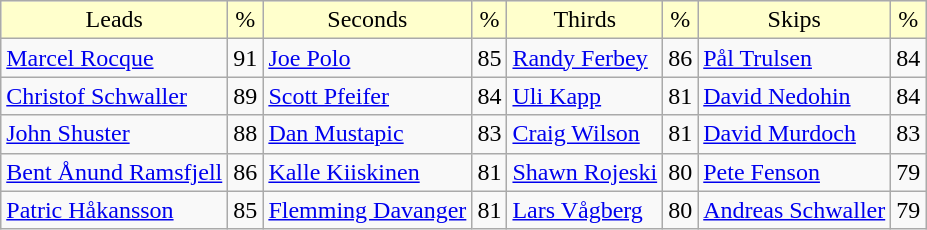<table class="wikitable">
<tr align=center bgcolor="#ffffcc">
<td>Leads</td>
<td>%</td>
<td>Seconds</td>
<td>%</td>
<td>Thirds</td>
<td>%</td>
<td>Skips</td>
<td>%</td>
</tr>
<tr>
<td> <a href='#'>Marcel Rocque</a></td>
<td>91</td>
<td> <a href='#'>Joe Polo</a></td>
<td>85</td>
<td> <a href='#'>Randy Ferbey</a></td>
<td>86</td>
<td> <a href='#'>Pål Trulsen</a></td>
<td>84</td>
</tr>
<tr>
<td> <a href='#'>Christof Schwaller</a></td>
<td>89</td>
<td> <a href='#'>Scott Pfeifer</a></td>
<td>84</td>
<td> <a href='#'>Uli Kapp</a></td>
<td>81</td>
<td> <a href='#'>David Nedohin</a></td>
<td>84</td>
</tr>
<tr>
<td> <a href='#'>John Shuster</a></td>
<td>88</td>
<td> <a href='#'>Dan Mustapic</a></td>
<td>83</td>
<td> <a href='#'>Craig Wilson</a></td>
<td>81</td>
<td> <a href='#'>David Murdoch</a></td>
<td>83</td>
</tr>
<tr>
<td> <a href='#'>Bent Ånund Ramsfjell</a></td>
<td>86</td>
<td> <a href='#'>Kalle Kiiskinen</a></td>
<td>81</td>
<td> <a href='#'>Shawn Rojeski</a></td>
<td>80</td>
<td> <a href='#'>Pete Fenson</a></td>
<td>79</td>
</tr>
<tr>
<td> <a href='#'>Patric Håkansson</a></td>
<td>85</td>
<td> <a href='#'>Flemming Davanger</a></td>
<td>81</td>
<td> <a href='#'>Lars Vågberg</a></td>
<td>80</td>
<td> <a href='#'>Andreas Schwaller</a></td>
<td>79</td>
</tr>
</table>
